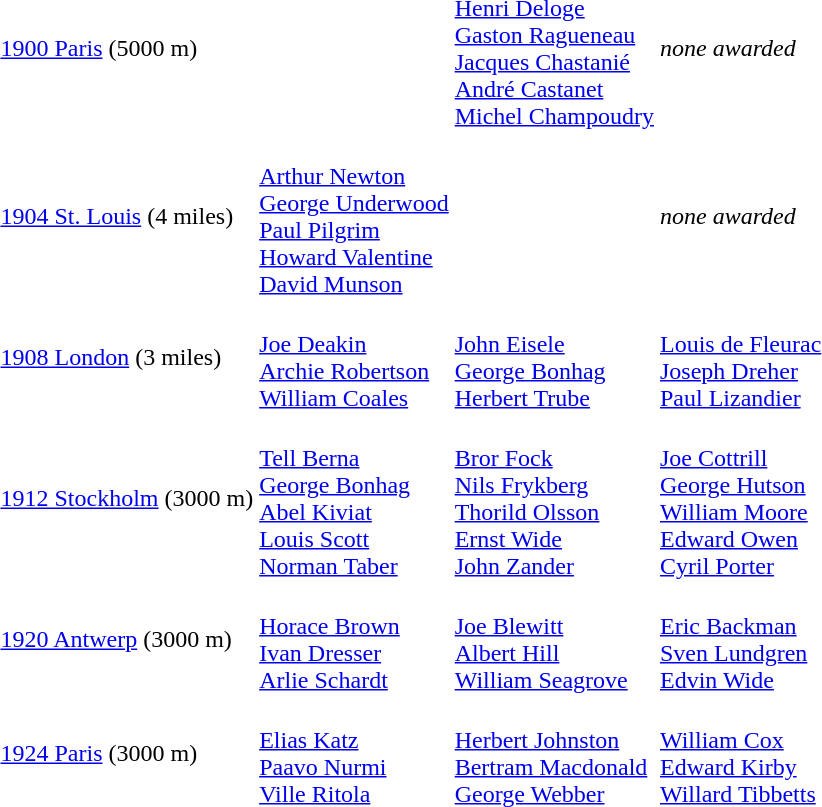<table>
<tr>
<td><a href='#'>1900 Paris</a> (5000 m)<br></td>
<td><br><br><br><br><br></td>
<td><br><a href='#'>Henri Deloge</a><br><a href='#'>Gaston Ragueneau</a><br><a href='#'>Jacques Chastanié</a><br><a href='#'>André Castanet</a><br><a href='#'>Michel Champoudry</a></td>
<td><em>none awarded</em></td>
</tr>
<tr>
<td><a href='#'>1904 St. Louis</a> (4 miles)<br></td>
<td><br><a href='#'>Arthur Newton</a><br><a href='#'>George Underwood</a><br><a href='#'>Paul Pilgrim</a><br><a href='#'>Howard Valentine</a><br><a href='#'>David Munson</a></td>
<td><br><br><br><br><br></td>
<td><em>none awarded</em></td>
</tr>
<tr>
<td><a href='#'>1908 London</a> (3 miles)<br></td>
<td><br><a href='#'>Joe Deakin</a><br><a href='#'>Archie Robertson</a><br><a href='#'>William Coales</a></td>
<td><br><a href='#'>John Eisele</a><br><a href='#'>George Bonhag</a><br><a href='#'>Herbert Trube</a></td>
<td><br><a href='#'>Louis de Fleurac</a><br><a href='#'>Joseph Dreher</a><br><a href='#'>Paul Lizandier</a></td>
</tr>
<tr>
<td><a href='#'>1912 Stockholm</a> (3000 m)<br></td>
<td><br><a href='#'>Tell Berna</a><br><a href='#'>George Bonhag</a><br><a href='#'>Abel Kiviat</a><br><a href='#'>Louis Scott</a><br><a href='#'>Norman Taber</a></td>
<td><br><a href='#'>Bror Fock</a><br><a href='#'>Nils Frykberg</a><br><a href='#'>Thorild Olsson</a><br><a href='#'>Ernst Wide</a><br><a href='#'>John Zander</a></td>
<td><br><a href='#'>Joe Cottrill</a><br><a href='#'>George Hutson</a><br><a href='#'>William Moore</a><br><a href='#'>Edward Owen</a><br><a href='#'>Cyril Porter</a></td>
</tr>
<tr>
<td><a href='#'>1920 Antwerp</a> (3000 m)<br></td>
<td><br><a href='#'>Horace Brown</a><br><a href='#'>Ivan Dresser</a><br><a href='#'>Arlie Schardt</a></td>
<td><br><a href='#'>Joe Blewitt</a><br><a href='#'>Albert Hill</a><br><a href='#'>William Seagrove</a></td>
<td><br><a href='#'>Eric Backman</a><br><a href='#'>Sven Lundgren</a><br><a href='#'>Edvin Wide</a></td>
</tr>
<tr>
<td><a href='#'>1924 Paris</a> (3000 m)<br></td>
<td><br><a href='#'>Elias Katz</a><br><a href='#'>Paavo Nurmi</a><br><a href='#'>Ville Ritola</a></td>
<td><br><a href='#'>Herbert Johnston</a><br><a href='#'>Bertram Macdonald</a><br><a href='#'>George Webber</a></td>
<td><br><a href='#'>William Cox</a><br><a href='#'>Edward Kirby</a><br><a href='#'>Willard Tibbetts</a></td>
</tr>
</table>
